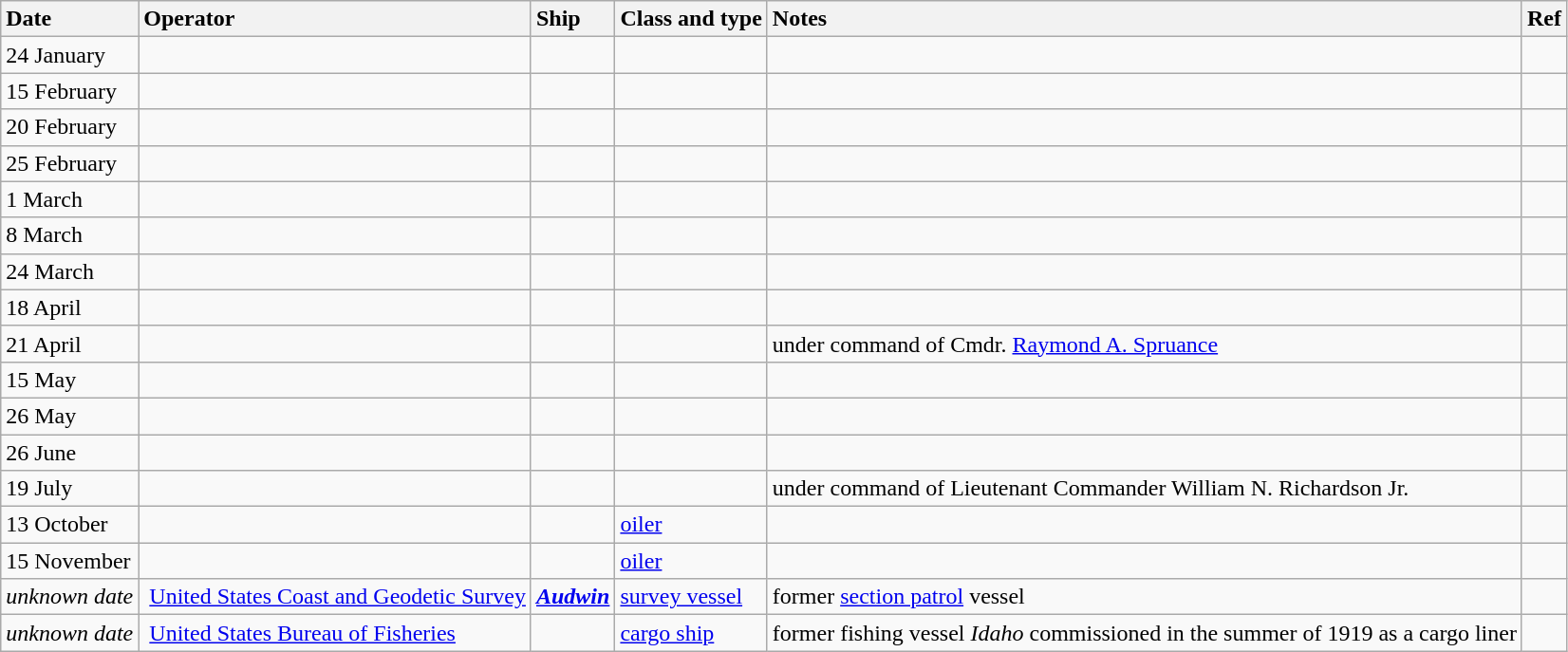<table class="wikitable nowraplinks sortable">
<tr>
<th style="text-align: left;">Date</th>
<th style="text-align: left;">Operator</th>
<th style="text-align: left;">Ship</th>
<th style="text-align: left;">Class and type</th>
<th style="text-align: left;">Notes</th>
<th style="text-align: left;">Ref</th>
</tr>
<tr>
<td>24 January</td>
<td></td>
<td><strong></strong></td>
<td></td>
<td></td>
<td></td>
</tr>
<tr>
<td>15 February</td>
<td></td>
<td><strong></strong></td>
<td></td>
<td></td>
<td></td>
</tr>
<tr>
<td>20 February</td>
<td></td>
<td><strong></strong></td>
<td></td>
<td></td>
<td></td>
</tr>
<tr>
<td>25 February</td>
<td></td>
<td><strong></strong></td>
<td></td>
<td></td>
<td></td>
</tr>
<tr>
<td>1 March</td>
<td></td>
<td><strong></strong></td>
<td></td>
<td></td>
<td></td>
</tr>
<tr>
<td>8 March</td>
<td></td>
<td><strong></strong></td>
<td></td>
<td></td>
<td></td>
</tr>
<tr>
<td>24 March</td>
<td></td>
<td><strong></strong></td>
<td></td>
<td></td>
<td></td>
</tr>
<tr>
<td>18 April</td>
<td></td>
<td><strong></strong></td>
<td></td>
<td></td>
<td></td>
</tr>
<tr>
<td>21 April</td>
<td></td>
<td><strong></strong></td>
<td></td>
<td>under command of Cmdr. <a href='#'>Raymond A. Spruance</a></td>
<td></td>
</tr>
<tr>
<td>15 May</td>
<td></td>
<td><strong></strong></td>
<td></td>
<td></td>
<td></td>
</tr>
<tr>
<td>26 May</td>
<td></td>
<td><strong></strong></td>
<td></td>
<td></td>
<td></td>
</tr>
<tr>
<td>26 June</td>
<td></td>
<td><strong></strong></td>
<td></td>
<td></td>
<td></td>
</tr>
<tr>
<td>19 July</td>
<td></td>
<td><strong></strong></td>
<td></td>
<td>under command of Lieutenant Commander William N. Richardson Jr.</td>
<td></td>
</tr>
<tr>
<td>13 October</td>
<td></td>
<td><strong></strong></td>
<td> <a href='#'>oiler</a></td>
<td></td>
<td></td>
</tr>
<tr>
<td>15 November</td>
<td></td>
<td><strong></strong></td>
<td> <a href='#'>oiler</a></td>
<td></td>
<td></td>
</tr>
<tr>
<td><em>unknown date</em></td>
<td> <a href='#'>United States Coast and Geodetic Survey</a></td>
<td><strong><em><a href='#'>Audwin</a></em></strong></td>
<td><a href='#'>survey vessel</a></td>
<td>former <a href='#'>section patrol</a> vessel</td>
<td></td>
</tr>
<tr>
<td><em>unknown date</em></td>
<td> <a href='#'>United States Bureau of Fisheries</a></td>
<td><strong></strong></td>
<td><a href='#'>cargo ship</a></td>
<td>former fishing vessel <em>Idaho</em> commissioned in the summer of 1919 as a cargo liner</td>
<td></td>
</tr>
</table>
